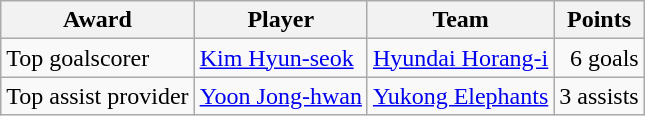<table class="wikitable">
<tr>
<th>Award</th>
<th>Player</th>
<th>Team</th>
<th>Points</th>
</tr>
<tr>
<td>Top goalscorer</td>
<td> <a href='#'>Kim Hyun-seok</a></td>
<td><a href='#'>Hyundai Horang-i</a></td>
<td align="right">6 goals</td>
</tr>
<tr>
<td>Top assist provider</td>
<td> <a href='#'>Yoon Jong-hwan</a></td>
<td><a href='#'>Yukong Elephants</a></td>
<td align="right">3 assists</td>
</tr>
</table>
